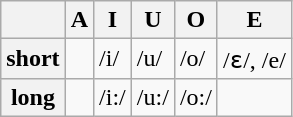<table class="wikitable">
<tr>
<th></th>
<th>A</th>
<th>I</th>
<th>U</th>
<th>O</th>
<th>E</th>
</tr>
<tr>
<th>short</th>
<td></td>
<td>/i/</td>
<td>/u/</td>
<td>/o/</td>
<td>/ɛ/, /e/</td>
</tr>
<tr>
<th>long</th>
<td></td>
<td>/i:/</td>
<td>/u:/</td>
<td>/o:/</td>
<td></td>
</tr>
</table>
